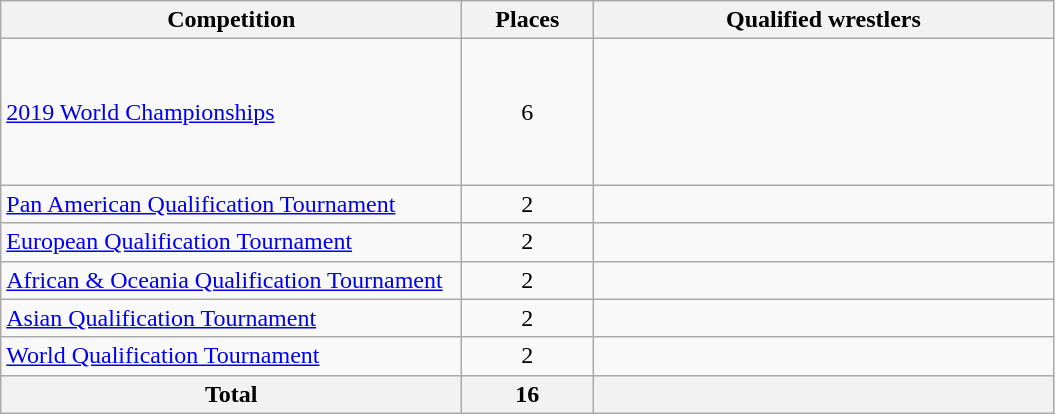<table class = "wikitable">
<tr>
<th width=300>Competition</th>
<th width=80>Places</th>
<th width=300>Qualified wrestlers</th>
</tr>
<tr>
<td><a href='#'>2019 World Championships</a></td>
<td align="center">6</td>
<td><br><br><br><br><br></td>
</tr>
<tr>
<td><a href='#'>Pan American Qualification Tournament</a></td>
<td align="center">2</td>
<td><br></td>
</tr>
<tr>
<td><a href='#'>European Qualification Tournament</a></td>
<td align="center">2</td>
<td><br></td>
</tr>
<tr>
<td><a href='#'>African & Oceania Qualification Tournament</a></td>
<td align="center">2</td>
<td><br></td>
</tr>
<tr>
<td><a href='#'>Asian Qualification Tournament</a></td>
<td align="center">2</td>
<td><br></td>
</tr>
<tr>
<td><a href='#'>World Qualification Tournament</a></td>
<td align="center">2</td>
<td><br></td>
</tr>
<tr>
<th>Total</th>
<th>16</th>
<th></th>
</tr>
</table>
